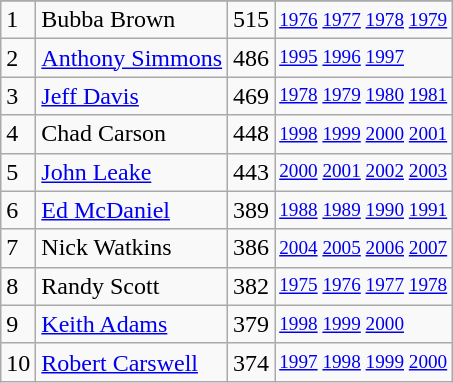<table class="wikitable">
<tr>
</tr>
<tr>
<td>1</td>
<td>Bubba Brown</td>
<td>515</td>
<td style="font-size:80%;"><a href='#'>1976</a> <a href='#'>1977</a> <a href='#'>1978</a> <a href='#'>1979</a></td>
</tr>
<tr>
<td>2</td>
<td><a href='#'>Anthony Simmons</a></td>
<td>486</td>
<td style="font-size:80%;"><a href='#'>1995</a> <a href='#'>1996</a> <a href='#'>1997</a></td>
</tr>
<tr>
<td>3</td>
<td><a href='#'>Jeff Davis</a></td>
<td>469</td>
<td style="font-size:80%;"><a href='#'>1978</a> <a href='#'>1979</a> <a href='#'>1980</a> <a href='#'>1981</a></td>
</tr>
<tr>
<td>4</td>
<td>Chad Carson</td>
<td>448</td>
<td style="font-size:80%;"><a href='#'>1998</a> <a href='#'>1999</a> <a href='#'>2000</a> <a href='#'>2001</a></td>
</tr>
<tr>
<td>5</td>
<td><a href='#'>John Leake</a></td>
<td>443</td>
<td style="font-size:80%;"><a href='#'>2000</a> <a href='#'>2001</a> <a href='#'>2002</a> <a href='#'>2003</a></td>
</tr>
<tr>
<td>6</td>
<td><a href='#'>Ed McDaniel</a></td>
<td>389</td>
<td style="font-size:80%;"><a href='#'>1988</a> <a href='#'>1989</a> <a href='#'>1990</a> <a href='#'>1991</a></td>
</tr>
<tr>
<td>7</td>
<td>Nick Watkins</td>
<td>386</td>
<td style="font-size:80%;"><a href='#'>2004</a> <a href='#'>2005</a> <a href='#'>2006</a> <a href='#'>2007</a></td>
</tr>
<tr>
<td>8</td>
<td>Randy Scott</td>
<td>382</td>
<td style="font-size:80%;"><a href='#'>1975</a> <a href='#'>1976</a> <a href='#'>1977</a> <a href='#'>1978</a></td>
</tr>
<tr>
<td>9</td>
<td><a href='#'>Keith Adams</a></td>
<td>379</td>
<td style="font-size:80%;"><a href='#'>1998</a> <a href='#'>1999</a> <a href='#'>2000</a></td>
</tr>
<tr>
<td>10</td>
<td><a href='#'>Robert Carswell</a></td>
<td>374</td>
<td style="font-size:80%;"><a href='#'>1997</a> <a href='#'>1998</a> <a href='#'>1999</a> <a href='#'>2000</a></td>
</tr>
</table>
